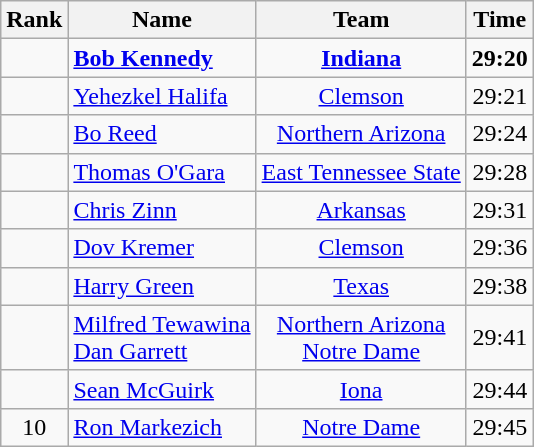<table class="wikitable sortable" style="text-align:center">
<tr>
<th>Rank</th>
<th>Name</th>
<th>Team</th>
<th>Time</th>
</tr>
<tr>
<td></td>
<td align=left> <strong><a href='#'>Bob Kennedy</a></strong></td>
<td><strong><a href='#'>Indiana</a></strong></td>
<td><strong>29:20</strong></td>
</tr>
<tr>
<td></td>
<td align=left> <a href='#'>Yehezkel Halifa</a></td>
<td><a href='#'>Clemson</a></td>
<td>29:21</td>
</tr>
<tr>
<td></td>
<td align=left> <a href='#'>Bo Reed</a></td>
<td><a href='#'>Northern Arizona</a></td>
<td>29:24</td>
</tr>
<tr>
<td></td>
<td align=left> <a href='#'>Thomas O'Gara</a></td>
<td><a href='#'>East Tennessee State</a></td>
<td>29:28</td>
</tr>
<tr>
<td></td>
<td align=left> <a href='#'>Chris Zinn</a></td>
<td><a href='#'>Arkansas</a></td>
<td>29:31</td>
</tr>
<tr>
<td></td>
<td align=left> <a href='#'>Dov Kremer</a></td>
<td><a href='#'>Clemson</a></td>
<td>29:36</td>
</tr>
<tr>
<td></td>
<td align=left> <a href='#'>Harry Green</a></td>
<td><a href='#'>Texas</a></td>
<td>29:38</td>
</tr>
<tr>
<td></td>
<td align=left> <a href='#'>Milfred Tewawina</a><br>  <a href='#'>Dan Garrett</a></td>
<td><a href='#'>Northern Arizona</a><br><a href='#'>Notre Dame</a></td>
<td>29:41</td>
</tr>
<tr>
<td></td>
<td align=left> <a href='#'>Sean McGuirk</a></td>
<td><a href='#'>Iona</a></td>
<td>29:44</td>
</tr>
<tr>
<td>10</td>
<td align=left> <a href='#'>Ron Markezich</a></td>
<td><a href='#'>Notre Dame</a></td>
<td>29:45</td>
</tr>
</table>
